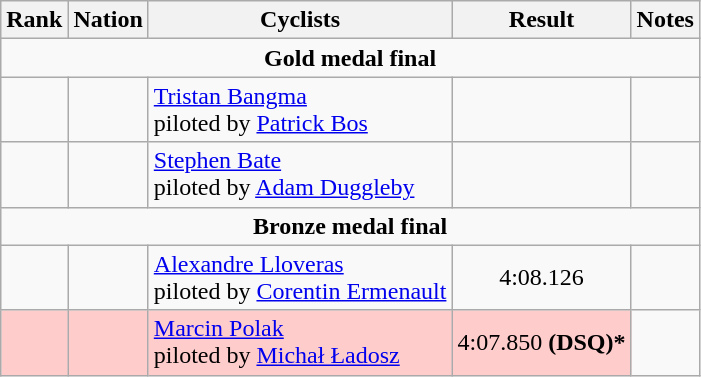<table class="wikitable sortable" style="text-align:center;">
<tr>
<th>Rank</th>
<th>Nation</th>
<th class="unsortable">Cyclists</th>
<th>Result</th>
<th class="unsortable">Notes</th>
</tr>
<tr>
<td colspan=5><strong>Gold medal final</strong></td>
</tr>
<tr>
<td></td>
<td align=left></td>
<td align=left><a href='#'>Tristan Bangma</a><br>piloted by <a href='#'>Patrick Bos</a></td>
<td></td>
<td></td>
</tr>
<tr>
<td></td>
<td align=left></td>
<td align=left><a href='#'>Stephen Bate</a><br>piloted by <a href='#'>Adam Duggleby</a></td>
<td></td>
<td></td>
</tr>
<tr>
<td colspan=5><strong>Bronze medal final</strong></td>
</tr>
<tr>
<td></td>
<td align=left></td>
<td align=left><a href='#'>Alexandre Lloveras</a><br>piloted by <a href='#'>Corentin Ermenault</a></td>
<td>4:08.126</td>
<td></td>
</tr>
<tr bgcolor="ffcccc">
<td></td>
<td align=left></td>
<td align=left><a href='#'>Marcin Polak</a><br>piloted by <a href='#'>Michał Ładosz</a></td>
<td>4:07.850 <strong>(DSQ)*</strong></td>
</tr>
</table>
